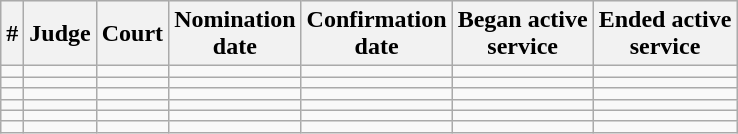<table class="sortable wikitable">
<tr bgcolor="#ececec">
<th>#</th>
<th>Judge</th>
<th>Court<br></th>
<th>Nomination<br>date</th>
<th>Confirmation<br>date</th>
<th>Began active<br>service</th>
<th>Ended active<br>service</th>
</tr>
<tr>
<td></td>
<td></td>
<td></td>
<td></td>
<td></td>
<td></td>
<td></td>
</tr>
<tr>
<td></td>
<td></td>
<td></td>
<td></td>
<td></td>
<td></td>
<td></td>
</tr>
<tr>
<td></td>
<td></td>
<td></td>
<td></td>
<td></td>
<td></td>
<td></td>
</tr>
<tr>
<td></td>
<td></td>
<td></td>
<td></td>
<td></td>
<td></td>
<td></td>
</tr>
<tr>
<td></td>
<td></td>
<td></td>
<td></td>
<td></td>
<td></td>
<td></td>
</tr>
<tr>
<td></td>
<td></td>
<td></td>
<td></td>
<td></td>
<td></td>
<td></td>
</tr>
</table>
